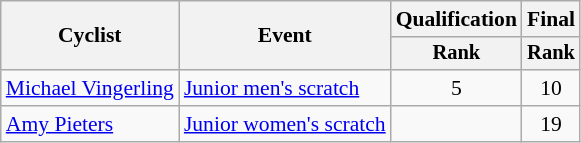<table class="wikitable" style="font-size:90%">
<tr>
<th rowspan="2">Cyclist</th>
<th rowspan="2">Event</th>
<th>Qualification</th>
<th>Final</th>
</tr>
<tr style="font-size:95%">
<th>Rank</th>
<th>Rank</th>
</tr>
<tr align=center>
<td align=left><a href='#'>Michael Vingerling</a></td>
<td align=left><a href='#'>Junior men's scratch</a></td>
<td>5</td>
<td>10</td>
</tr>
<tr align=center>
<td align=left><a href='#'>Amy Pieters</a></td>
<td align=left><a href='#'>Junior women's scratch</a></td>
<td></td>
<td>19</td>
</tr>
</table>
